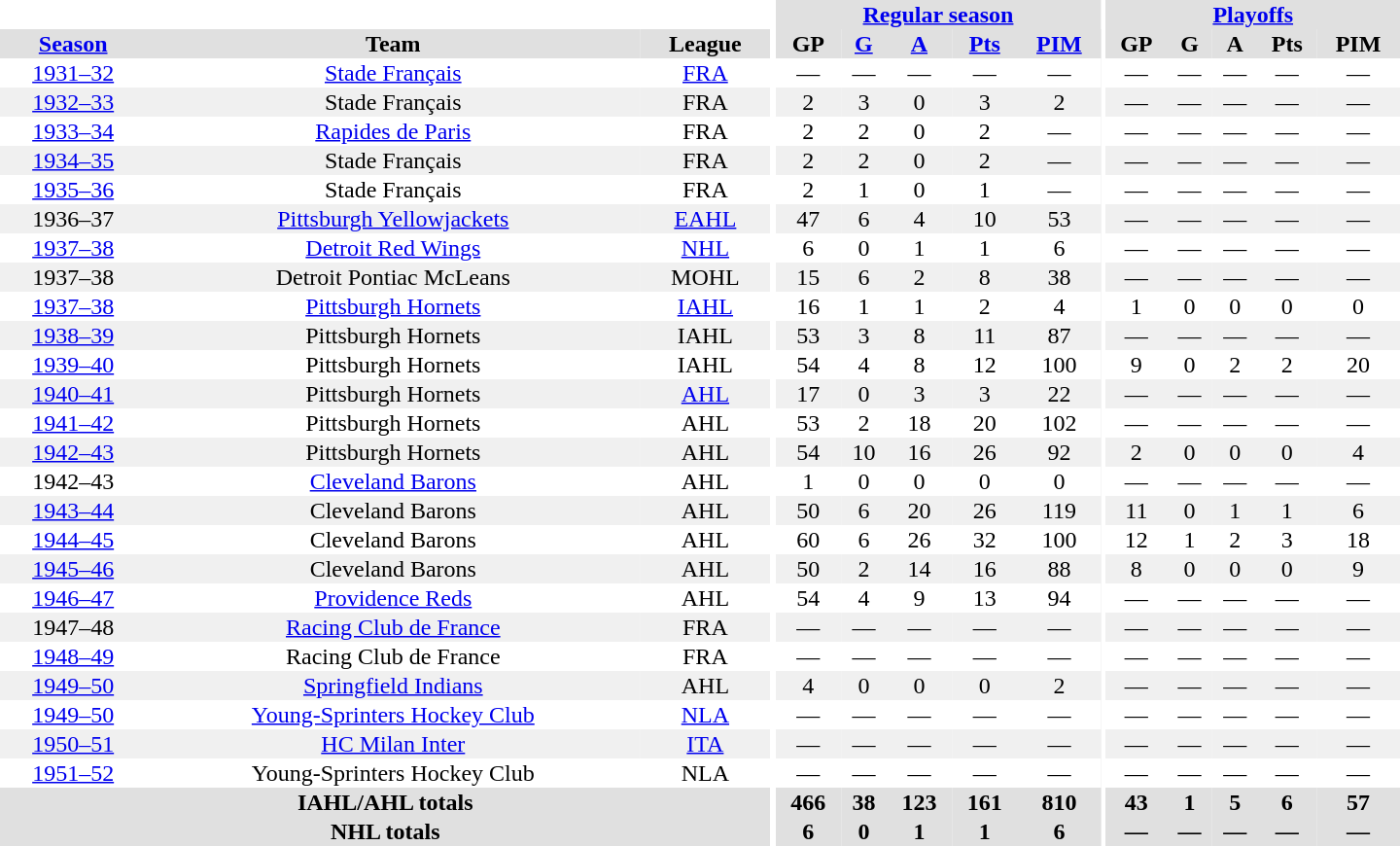<table border="0" cellpadding="1" cellspacing="0" style="text-align:center; width:60em">
<tr bgcolor="#e0e0e0">
<th colspan="3" bgcolor="#ffffff"></th>
<th rowspan="100" bgcolor="#ffffff"></th>
<th colspan="5"><a href='#'>Regular season</a></th>
<th rowspan="100" bgcolor="#ffffff"></th>
<th colspan="5"><a href='#'>Playoffs</a></th>
</tr>
<tr bgcolor="#e0e0e0">
<th><a href='#'>Season</a></th>
<th>Team</th>
<th>League</th>
<th>GP</th>
<th><a href='#'>G</a></th>
<th><a href='#'>A</a></th>
<th><a href='#'>Pts</a></th>
<th><a href='#'>PIM</a></th>
<th>GP</th>
<th>G</th>
<th>A</th>
<th>Pts</th>
<th>PIM</th>
</tr>
<tr>
<td><a href='#'>1931–32</a></td>
<td><a href='#'>Stade Français</a></td>
<td><a href='#'>FRA</a></td>
<td>—</td>
<td>—</td>
<td>—</td>
<td>—</td>
<td>—</td>
<td>—</td>
<td>—</td>
<td>—</td>
<td>—</td>
<td>—</td>
</tr>
<tr bgcolor="#f0f0f0">
<td><a href='#'>1932–33</a></td>
<td>Stade Français</td>
<td>FRA</td>
<td>2</td>
<td>3</td>
<td>0</td>
<td>3</td>
<td>2</td>
<td>—</td>
<td>—</td>
<td>—</td>
<td>—</td>
<td>—</td>
</tr>
<tr>
<td><a href='#'>1933–34</a></td>
<td><a href='#'>Rapides de Paris</a></td>
<td>FRA</td>
<td>2</td>
<td>2</td>
<td>0</td>
<td>2</td>
<td>—</td>
<td>—</td>
<td>—</td>
<td>—</td>
<td>—</td>
<td>—</td>
</tr>
<tr bgcolor="#f0f0f0">
<td><a href='#'>1934–35</a></td>
<td>Stade Français</td>
<td>FRA</td>
<td>2</td>
<td>2</td>
<td>0</td>
<td>2</td>
<td>—</td>
<td>—</td>
<td>—</td>
<td>—</td>
<td>—</td>
<td>—</td>
</tr>
<tr>
<td><a href='#'>1935–36</a></td>
<td>Stade Français</td>
<td>FRA</td>
<td>2</td>
<td>1</td>
<td>0</td>
<td>1</td>
<td>—</td>
<td>—</td>
<td>—</td>
<td>—</td>
<td>—</td>
<td>—</td>
</tr>
<tr bgcolor="#f0f0f0">
<td>1936–37</td>
<td><a href='#'>Pittsburgh Yellowjackets</a></td>
<td><a href='#'>EAHL</a></td>
<td>47</td>
<td>6</td>
<td>4</td>
<td>10</td>
<td>53</td>
<td>—</td>
<td>—</td>
<td>—</td>
<td>—</td>
<td>—</td>
</tr>
<tr>
<td><a href='#'>1937–38</a></td>
<td><a href='#'>Detroit Red Wings</a></td>
<td><a href='#'>NHL</a></td>
<td>6</td>
<td>0</td>
<td>1</td>
<td>1</td>
<td>6</td>
<td>—</td>
<td>—</td>
<td>—</td>
<td>—</td>
<td>—</td>
</tr>
<tr bgcolor="#f0f0f0">
<td>1937–38</td>
<td>Detroit Pontiac McLeans</td>
<td>MOHL</td>
<td>15</td>
<td>6</td>
<td>2</td>
<td>8</td>
<td>38</td>
<td>—</td>
<td>—</td>
<td>—</td>
<td>—</td>
<td>—</td>
</tr>
<tr>
<td><a href='#'>1937–38</a></td>
<td><a href='#'>Pittsburgh Hornets</a></td>
<td><a href='#'>IAHL</a></td>
<td>16</td>
<td>1</td>
<td>1</td>
<td>2</td>
<td>4</td>
<td>1</td>
<td>0</td>
<td>0</td>
<td>0</td>
<td>0</td>
</tr>
<tr bgcolor="#f0f0f0">
<td><a href='#'>1938–39</a></td>
<td>Pittsburgh Hornets</td>
<td>IAHL</td>
<td>53</td>
<td>3</td>
<td>8</td>
<td>11</td>
<td>87</td>
<td>—</td>
<td>—</td>
<td>—</td>
<td>—</td>
<td>—</td>
</tr>
<tr>
<td><a href='#'>1939–40</a></td>
<td>Pittsburgh Hornets</td>
<td>IAHL</td>
<td>54</td>
<td>4</td>
<td>8</td>
<td>12</td>
<td>100</td>
<td>9</td>
<td>0</td>
<td>2</td>
<td>2</td>
<td>20</td>
</tr>
<tr bgcolor="#f0f0f0">
<td><a href='#'>1940–41</a></td>
<td>Pittsburgh Hornets</td>
<td><a href='#'>AHL</a></td>
<td>17</td>
<td>0</td>
<td>3</td>
<td>3</td>
<td>22</td>
<td>—</td>
<td>—</td>
<td>—</td>
<td>—</td>
<td>—</td>
</tr>
<tr>
<td><a href='#'>1941–42</a></td>
<td>Pittsburgh Hornets</td>
<td>AHL</td>
<td>53</td>
<td>2</td>
<td>18</td>
<td>20</td>
<td>102</td>
<td>—</td>
<td>—</td>
<td>—</td>
<td>—</td>
<td>—</td>
</tr>
<tr bgcolor="#f0f0f0">
<td><a href='#'>1942–43</a></td>
<td>Pittsburgh Hornets</td>
<td>AHL</td>
<td>54</td>
<td>10</td>
<td>16</td>
<td>26</td>
<td>92</td>
<td>2</td>
<td>0</td>
<td>0</td>
<td>0</td>
<td>4</td>
</tr>
<tr>
<td>1942–43</td>
<td><a href='#'>Cleveland Barons</a></td>
<td>AHL</td>
<td>1</td>
<td>0</td>
<td>0</td>
<td>0</td>
<td>0</td>
<td>—</td>
<td>—</td>
<td>—</td>
<td>—</td>
<td>—</td>
</tr>
<tr bgcolor="#f0f0f0">
<td><a href='#'>1943–44</a></td>
<td>Cleveland Barons</td>
<td>AHL</td>
<td>50</td>
<td>6</td>
<td>20</td>
<td>26</td>
<td>119</td>
<td>11</td>
<td>0</td>
<td>1</td>
<td>1</td>
<td>6</td>
</tr>
<tr>
<td><a href='#'>1944–45</a></td>
<td>Cleveland Barons</td>
<td>AHL</td>
<td>60</td>
<td>6</td>
<td>26</td>
<td>32</td>
<td>100</td>
<td>12</td>
<td>1</td>
<td>2</td>
<td>3</td>
<td>18</td>
</tr>
<tr bgcolor="#f0f0f0">
<td><a href='#'>1945–46</a></td>
<td>Cleveland Barons</td>
<td>AHL</td>
<td>50</td>
<td>2</td>
<td>14</td>
<td>16</td>
<td>88</td>
<td>8</td>
<td>0</td>
<td>0</td>
<td>0</td>
<td>9</td>
</tr>
<tr>
<td><a href='#'>1946–47</a></td>
<td><a href='#'>Providence Reds</a></td>
<td>AHL</td>
<td>54</td>
<td>4</td>
<td>9</td>
<td>13</td>
<td>94</td>
<td>—</td>
<td>—</td>
<td>—</td>
<td>—</td>
<td>—</td>
</tr>
<tr bgcolor="#f0f0f0">
<td>1947–48</td>
<td><a href='#'>Racing Club de France</a></td>
<td>FRA</td>
<td>—</td>
<td>—</td>
<td>—</td>
<td>—</td>
<td>—</td>
<td>—</td>
<td>—</td>
<td>—</td>
<td>—</td>
<td>—</td>
</tr>
<tr>
<td><a href='#'>1948–49</a></td>
<td>Racing Club de France</td>
<td>FRA</td>
<td>—</td>
<td>—</td>
<td>—</td>
<td>—</td>
<td>—</td>
<td>—</td>
<td>—</td>
<td>—</td>
<td>—</td>
<td>—</td>
</tr>
<tr bgcolor="#f0f0f0">
<td><a href='#'>1949–50</a></td>
<td><a href='#'>Springfield Indians</a></td>
<td>AHL</td>
<td>4</td>
<td>0</td>
<td>0</td>
<td>0</td>
<td>2</td>
<td>—</td>
<td>—</td>
<td>—</td>
<td>—</td>
<td>—</td>
</tr>
<tr>
<td><a href='#'>1949–50</a></td>
<td><a href='#'>Young-Sprinters Hockey Club</a></td>
<td><a href='#'>NLA</a></td>
<td>—</td>
<td>—</td>
<td>—</td>
<td>—</td>
<td>—</td>
<td>—</td>
<td>—</td>
<td>—</td>
<td>—</td>
<td>—</td>
</tr>
<tr bgcolor="#f0f0f0">
<td><a href='#'>1950–51</a></td>
<td><a href='#'>HC Milan Inter</a></td>
<td><a href='#'>ITA</a></td>
<td>—</td>
<td>—</td>
<td>—</td>
<td>—</td>
<td>—</td>
<td>—</td>
<td>—</td>
<td>—</td>
<td>—</td>
<td>—</td>
</tr>
<tr>
<td><a href='#'>1951–52</a></td>
<td>Young-Sprinters Hockey Club</td>
<td>NLA</td>
<td>—</td>
<td>—</td>
<td>—</td>
<td>—</td>
<td>—</td>
<td>—</td>
<td>—</td>
<td>—</td>
<td>—</td>
<td>—</td>
</tr>
<tr bgcolor="#e0e0e0">
<th colspan="3">IAHL/AHL totals</th>
<th>466</th>
<th>38</th>
<th>123</th>
<th>161</th>
<th>810</th>
<th>43</th>
<th>1</th>
<th>5</th>
<th>6</th>
<th>57</th>
</tr>
<tr bgcolor="#e0e0e0">
<th colspan="3">NHL totals</th>
<th>6</th>
<th>0</th>
<th>1</th>
<th>1</th>
<th>6</th>
<th>—</th>
<th>—</th>
<th>—</th>
<th>—</th>
<th>—</th>
</tr>
</table>
